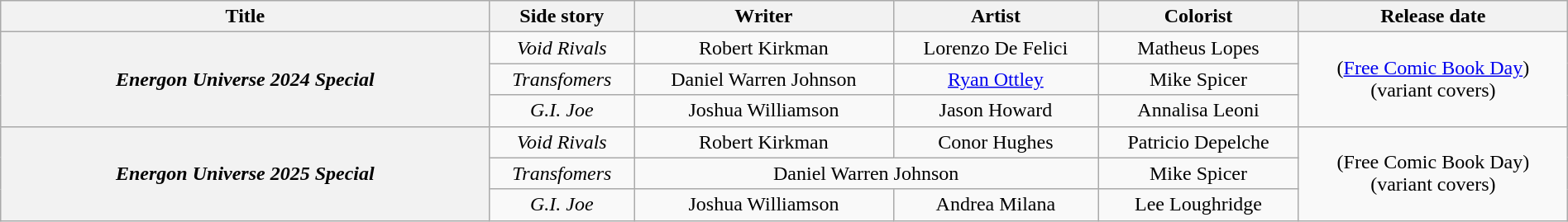<table class="wikitable" width="100%" style="text-align: center;">
<tr>
<th scope="col">Title</th>
<th>Side story</th>
<th scope="col">Writer</th>
<th scope="col">Artist</th>
<th scope="col">Colorist</th>
<th scope="col">Release date</th>
</tr>
<tr>
<th rowspan="3"><blockquote><em>Energon Universe 2024 Special</em></blockquote></th>
<td><em>Void Rivals</em></td>
<td>Robert Kirkman</td>
<td>Lorenzo De Felici</td>
<td>Matheus Lopes</td>
<td rowspan="3"> (<a href='#'>Free Comic Book Day</a>)<br> (variant covers)</td>
</tr>
<tr>
<td><em>Transfomers</em></td>
<td>Daniel Warren Johnson</td>
<td><a href='#'>Ryan Ottley</a></td>
<td>Mike Spicer</td>
</tr>
<tr>
<td><em>G.I. Joe</em></td>
<td>Joshua Williamson</td>
<td>Jason Howard</td>
<td>Annalisa Leoni</td>
</tr>
<tr>
<th rowspan="3"><em>Energon Universe 2025 Special</em></th>
<td><em>Void Rivals</em></td>
<td>Robert Kirkman</td>
<td>Conor Hughes</td>
<td>Patricio Depelche</td>
<td rowspan="3"> (Free Comic Book Day)<br> (variant covers)</td>
</tr>
<tr>
<td><em>Transfomers</em></td>
<td colspan="2">Daniel Warren Johnson</td>
<td>Mike Spicer</td>
</tr>
<tr>
<td><em>G.I. Joe</em></td>
<td>Joshua Williamson</td>
<td>Andrea Milana</td>
<td>Lee Loughridge</td>
</tr>
</table>
